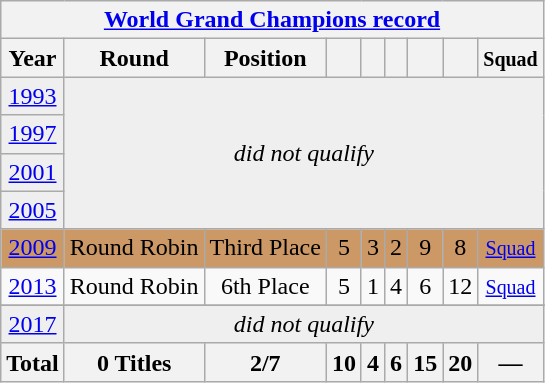<table class="wikitable" style="text-align: center;">
<tr>
<th colspan=9><a href='#'>World Grand Champions record</a></th>
</tr>
<tr>
<th>Year</th>
<th>Round</th>
<th>Position</th>
<th></th>
<th></th>
<th></th>
<th></th>
<th></th>
<th><small>Squad</small></th>
</tr>
<tr bgcolor="efefef">
<td> <a href='#'>1993</a></td>
<td colspan=8 rowspan=4 align=center><em>did not qualify</em></td>
</tr>
<tr bgcolor="efefef">
<td> <a href='#'>1997</a></td>
</tr>
<tr bgcolor="efefef">
<td> <a href='#'>2001</a></td>
</tr>
<tr bgcolor="efefef">
<td> <a href='#'>2005</a></td>
</tr>
<tr bgcolor=cc9966>
<td> <a href='#'>2009</a></td>
<td>Round Robin</td>
<td>Third Place</td>
<td>5</td>
<td>3</td>
<td>2</td>
<td>9</td>
<td>8</td>
<td><small><a href='#'>Squad</a></small></td>
</tr>
<tr>
<td> <a href='#'>2013</a></td>
<td>Round Robin</td>
<td>6th Place</td>
<td>5</td>
<td>1</td>
<td>4</td>
<td>6</td>
<td>12</td>
<td><small><a href='#'>Squad</a></small></td>
</tr>
<tr>
</tr>
<tr bgcolor="efefef">
<td> <a href='#'>2017</a></td>
<td colspan=9><em>did not qualify</em></td>
</tr>
<tr>
<th>Total</th>
<th>0 Titles</th>
<th>2/7</th>
<th>10</th>
<th>4</th>
<th>6</th>
<th>15</th>
<th>20</th>
<th>—</th>
</tr>
</table>
